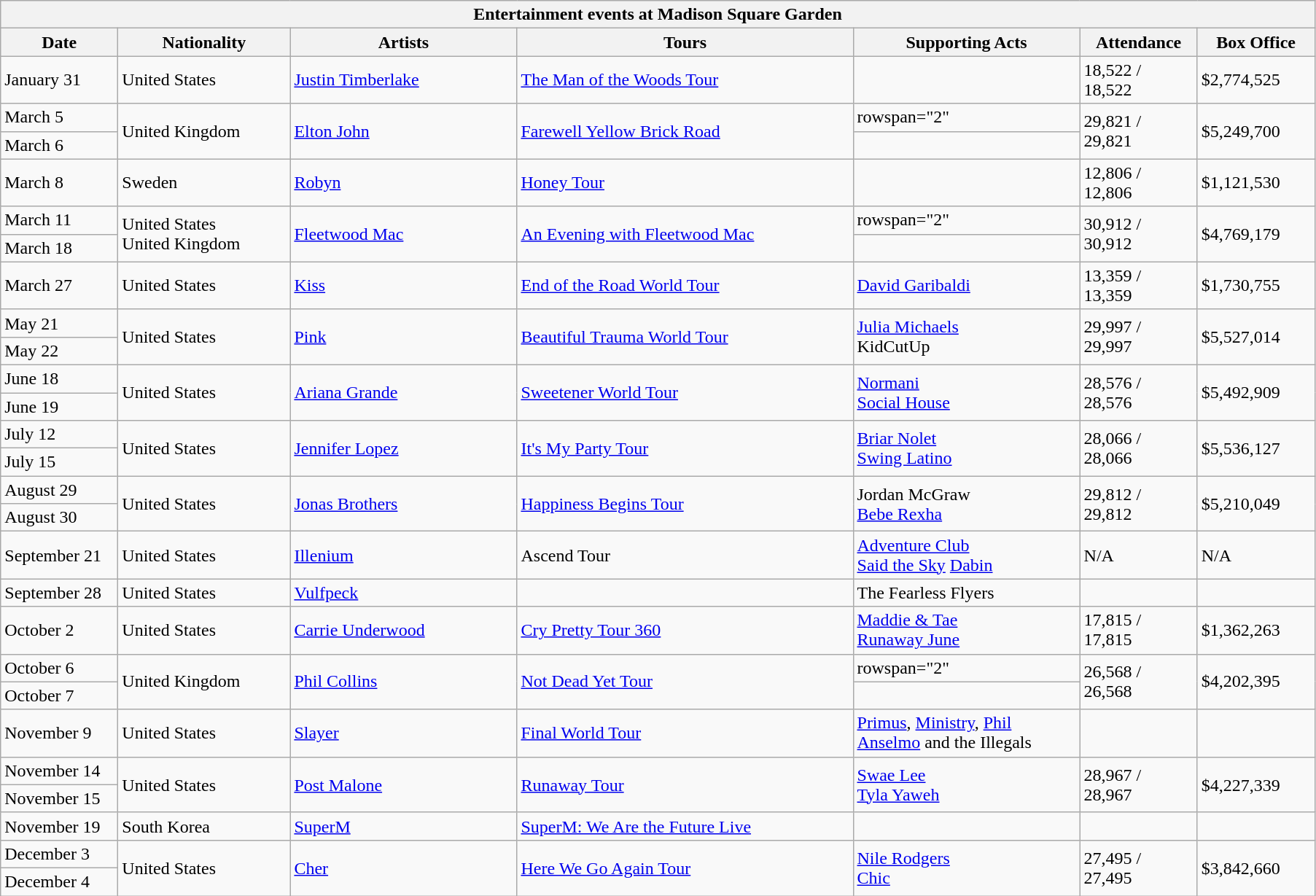<table class="wikitable">
<tr>
<th colspan="7">Entertainment events at Madison Square Garden</th>
</tr>
<tr>
<th width=100>Date</th>
<th width=150>Nationality</th>
<th width=200>Artists</th>
<th width=300>Tours</th>
<th width=200>Supporting Acts</th>
<th width=100>Attendance</th>
<th width=100>Box Office</th>
</tr>
<tr>
<td>January 31</td>
<td>United States</td>
<td><a href='#'>Justin Timberlake</a></td>
<td><a href='#'>The Man of the Woods Tour</a></td>
<td></td>
<td>18,522 / 18,522</td>
<td>$2,774,525</td>
</tr>
<tr>
<td>March 5</td>
<td rowspan=2>United Kingdom</td>
<td rowspan=2><a href='#'>Elton John</a></td>
<td rowspan=2><a href='#'>Farewell Yellow Brick Road</a></td>
<td>rowspan="2" </td>
<td rowspan=2>29,821 / 29,821</td>
<td rowspan=2>$5,249,700</td>
</tr>
<tr>
<td>March 6</td>
</tr>
<tr>
<td>March 8</td>
<td>Sweden</td>
<td><a href='#'>Robyn</a></td>
<td><a href='#'>Honey Tour</a></td>
<td></td>
<td>12,806 / 12,806</td>
<td>$1,121,530</td>
</tr>
<tr>
<td>March 11</td>
<td rowspan="2">United States<br>United Kingdom</td>
<td rowspan="2"><a href='#'>Fleetwood Mac</a></td>
<td rowspan="2"><a href='#'>An Evening with Fleetwood Mac</a></td>
<td>rowspan="2" </td>
<td rowspan="2">30,912 / 30,912</td>
<td rowspan="2">$4,769,179</td>
</tr>
<tr>
<td>March 18</td>
</tr>
<tr>
<td>March 27</td>
<td>United States</td>
<td><a href='#'>Kiss</a></td>
<td><a href='#'>End of the Road World Tour</a></td>
<td><a href='#'>David Garibaldi</a></td>
<td>13,359 / 13,359</td>
<td>$1,730,755</td>
</tr>
<tr>
<td>May 21</td>
<td rowspan="2">United States</td>
<td rowspan="2"><a href='#'>Pink</a></td>
<td rowspan="2"><a href='#'>Beautiful Trauma World Tour</a></td>
<td rowspan="2"><a href='#'>Julia Michaels</a><br>KidCutUp</td>
<td rowspan="2">29,997 / 29,997</td>
<td rowspan="2">$5,527,014</td>
</tr>
<tr>
<td>May 22</td>
</tr>
<tr>
<td>June 18</td>
<td rowspan="2">United States</td>
<td rowspan="2"><a href='#'>Ariana Grande</a></td>
<td rowspan="2"><a href='#'>Sweetener World Tour</a></td>
<td rowspan="2"><a href='#'>Normani</a><br><a href='#'>Social House</a></td>
<td rowspan="2">28,576 / 28,576</td>
<td rowspan="2">$5,492,909</td>
</tr>
<tr>
<td>June 19</td>
</tr>
<tr>
<td>July 12</td>
<td rowspan="2">United States</td>
<td rowspan="2"><a href='#'>Jennifer Lopez</a></td>
<td rowspan="2"><a href='#'>It's My Party Tour</a></td>
<td rowspan="2"><a href='#'>Briar Nolet</a><br><a href='#'>Swing Latino</a></td>
<td rowspan="2">28,066 / 28,066</td>
<td rowspan="2">$5,536,127</td>
</tr>
<tr>
<td>July 15</td>
</tr>
<tr>
<td>August 29</td>
<td rowspan="2">United States</td>
<td rowspan="2"><a href='#'>Jonas Brothers</a></td>
<td rowspan="2"><a href='#'>Happiness Begins Tour</a></td>
<td rowspan="2">Jordan McGraw<br><a href='#'>Bebe Rexha</a></td>
<td rowspan="2">29,812 / 29,812</td>
<td rowspan="2">$5,210,049</td>
</tr>
<tr>
<td>August 30</td>
</tr>
<tr>
<td>September 21</td>
<td>United States</td>
<td><a href='#'>Illenium</a></td>
<td>Ascend Tour</td>
<td><a href='#'>Adventure Club</a><br><a href='#'>Said the Sky</a>
<a href='#'>Dabin</a></td>
<td>N/A</td>
<td>N/A</td>
</tr>
<tr>
<td>September 28</td>
<td>United States</td>
<td><a href='#'>Vulfpeck</a></td>
<td></td>
<td>The Fearless Flyers</td>
<td></td>
<td></td>
</tr>
<tr>
<td>October 2</td>
<td>United States</td>
<td><a href='#'>Carrie Underwood</a></td>
<td><a href='#'>Cry Pretty Tour 360</a></td>
<td><a href='#'>Maddie & Tae</a><br><a href='#'>Runaway June</a></td>
<td>17,815 / 17,815</td>
<td>$1,362,263</td>
</tr>
<tr>
<td>October 6</td>
<td rowspan="2">United Kingdom</td>
<td rowspan="2"><a href='#'>Phil Collins</a></td>
<td rowspan="2"><a href='#'>Not Dead Yet Tour</a></td>
<td>rowspan="2" </td>
<td rowspan="2">26,568 / 26,568</td>
<td rowspan="2">$4,202,395</td>
</tr>
<tr>
<td>October 7</td>
</tr>
<tr>
<td>November 9</td>
<td>United States</td>
<td><a href='#'>Slayer</a></td>
<td><a href='#'>Final World Tour</a></td>
<td><a href='#'>Primus</a>, <a href='#'>Ministry</a>, <a href='#'>Phil Anselmo</a> and the Illegals</td>
<td></td>
<td></td>
</tr>
<tr>
<td>November 14</td>
<td rowspan="2">United States</td>
<td rowspan="2"><a href='#'>Post Malone</a></td>
<td rowspan="2"><a href='#'>Runaway Tour</a></td>
<td rowspan="2"><a href='#'>Swae Lee</a><br><a href='#'>Tyla Yaweh</a></td>
<td rowspan="2">28,967 / 28,967</td>
<td rowspan="2">$4,227,339</td>
</tr>
<tr>
<td>November 15</td>
</tr>
<tr>
<td>November 19</td>
<td>South Korea</td>
<td><a href='#'>SuperM</a></td>
<td><a href='#'>SuperM: We Are the Future Live</a></td>
<td></td>
<td></td>
<td></td>
</tr>
<tr>
<td>December 3</td>
<td rowspan="2">United States</td>
<td rowspan="2"><a href='#'>Cher</a></td>
<td rowspan="2"><a href='#'>Here We Go Again Tour</a></td>
<td rowspan="2"><a href='#'>Nile Rodgers</a><br><a href='#'>Chic</a></td>
<td rowspan="2">27,495 / 27,495</td>
<td rowspan="2">$3,842,660</td>
</tr>
<tr>
<td>December 4</td>
</tr>
</table>
